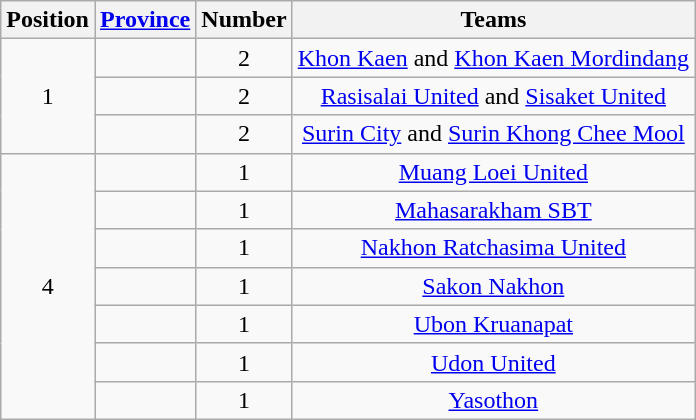<table class="wikitable">
<tr>
<th>Position</th>
<th><a href='#'>Province</a></th>
<th>Number</th>
<th>Teams</th>
</tr>
<tr>
<td align=center rowspan="3">1</td>
<td></td>
<td align=center>2</td>
<td align=center><a href='#'>Khon Kaen</a> and <a href='#'>Khon Kaen Mordindang</a></td>
</tr>
<tr>
<td></td>
<td align=center>2</td>
<td align=center><a href='#'>Rasisalai United</a> and <a href='#'>Sisaket United</a></td>
</tr>
<tr>
<td></td>
<td align=center>2</td>
<td align=center><a href='#'>Surin City</a> and <a href='#'>Surin Khong Chee Mool</a></td>
</tr>
<tr>
<td align=center rowspan="8">4</td>
<td></td>
<td align=center>1</td>
<td align=center><a href='#'>Muang Loei United</a></td>
</tr>
<tr>
<td></td>
<td align=center>1</td>
<td align=center><a href='#'>Mahasarakham SBT</a></td>
</tr>
<tr>
<td></td>
<td align=center>1</td>
<td align=center><a href='#'>Nakhon Ratchasima United</a></td>
</tr>
<tr>
<td></td>
<td align=center>1</td>
<td align=center><a href='#'>Sakon Nakhon</a></td>
</tr>
<tr>
<td></td>
<td align=center>1</td>
<td align=center><a href='#'>Ubon Kruanapat</a></td>
</tr>
<tr>
<td></td>
<td align=center>1</td>
<td align=center><a href='#'>Udon United</a></td>
</tr>
<tr>
<td></td>
<td align=center>1</td>
<td align=center><a href='#'>Yasothon</a></td>
</tr>
</table>
